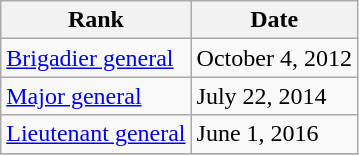<table class="wikitable">
<tr>
<th>Rank</th>
<th>Date</th>
</tr>
<tr>
<td> <a href='#'>Brigadier general</a></td>
<td>October 4, 2012</td>
</tr>
<tr>
<td> <a href='#'>Major general</a></td>
<td>July 22, 2014</td>
</tr>
<tr>
<td> <a href='#'>Lieutenant general</a></td>
<td>June 1, 2016</td>
</tr>
<tr>
</tr>
</table>
